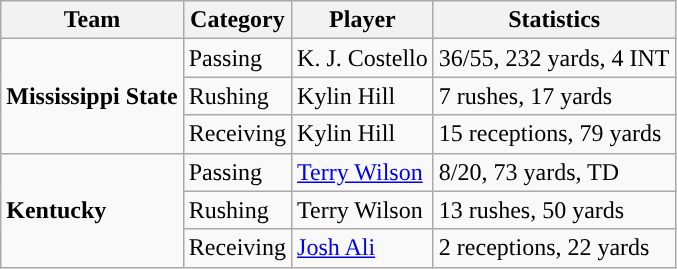<table class="wikitable" style="float: left;">
<tr>
<th>Team</th>
<th>Category</th>
<th>Player</th>
<th>Statistics</th>
</tr>
<tr>
<td rowspan=3><strong>Mississippi State</strong></td>
<td>Passing</td>
<td>K. J. Costello</td>
<td>36/55, 232 yards, 4 INT</td>
</tr>
<tr>
<td>Rushing</td>
<td>Kylin Hill</td>
<td>7 rushes, 17 yards</td>
</tr>
<tr>
<td>Receiving</td>
<td>Kylin Hill</td>
<td>15 receptions, 79 yards</td>
</tr>
<tr>
<td rowspan=3><strong>Kentucky</strong></td>
<td>Passing</td>
<td><a href='#'>Terry Wilson</a></td>
<td>8/20, 73 yards, TD</td>
</tr>
<tr>
<td>Rushing</td>
<td>Terry Wilson</td>
<td>13 rushes, 50 yards</td>
</tr>
<tr>
<td>Receiving</td>
<td><a href='#'>Josh Ali</a></td>
<td>2 receptions, 22 yards</td>
</tr>
</table>
